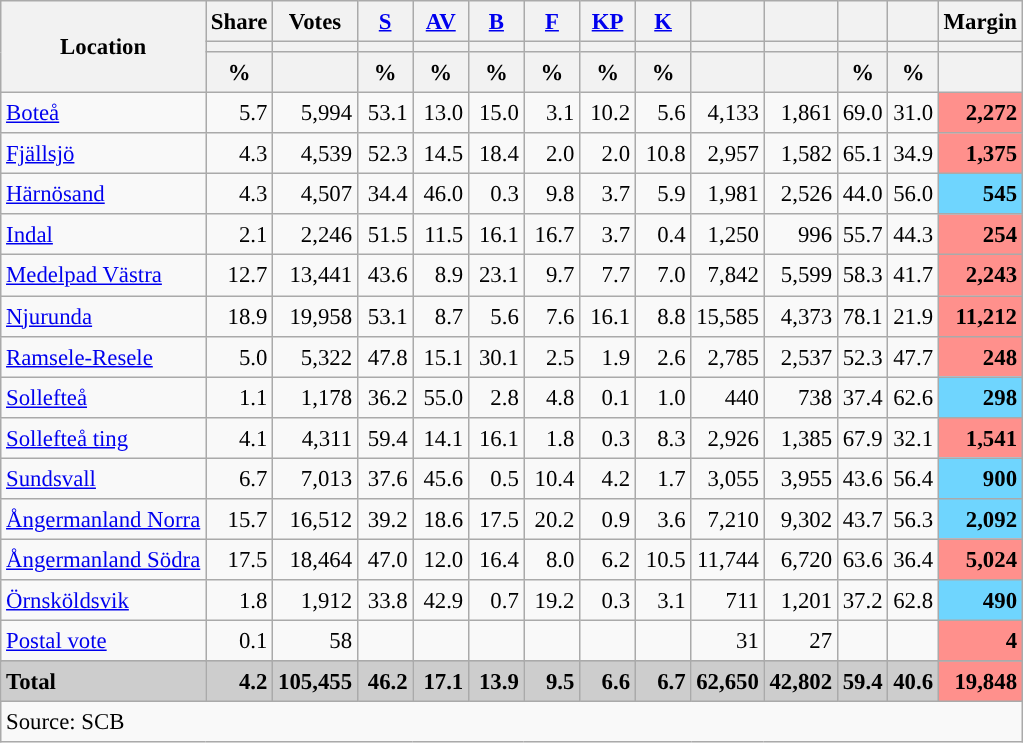<table class="wikitable sortable" style="text-align:right; font-size:95%; line-height:20px;">
<tr>
<th rowspan="3">Location</th>
<th>Share</th>
<th>Votes</th>
<th width="30px" class="unsortable"><a href='#'>S</a></th>
<th width="30px" class="unsortable"><a href='#'>AV</a></th>
<th width="30px" class="unsortable"><a href='#'>B</a></th>
<th width="30px" class="unsortable"><a href='#'>F</a></th>
<th width="30px" class="unsortable"><a href='#'>KP</a></th>
<th width="30px" class="unsortable"><a href='#'>K</a></th>
<th></th>
<th></th>
<th></th>
<th></th>
<th>Margin</th>
</tr>
<tr>
<th></th>
<th></th>
<th style="background:"></th>
<th style="background:"></th>
<th style="background:"></th>
<th style="background:"></th>
<th style="background:"></th>
<th style="background:"></th>
<th style="background:"></th>
<th style="background:"></th>
<th style="background:"></th>
<th style="background:"></th>
<th></th>
</tr>
<tr>
<th data-sort-type="number">%</th>
<th></th>
<th data-sort-type="number">%</th>
<th data-sort-type="number">%</th>
<th data-sort-type="number">%</th>
<th data-sort-type="number">%</th>
<th data-sort-type="number">%</th>
<th data-sort-type="number">%</th>
<th></th>
<th></th>
<th data-sort-type="number">%</th>
<th data-sort-type="number">%</th>
<th></th>
</tr>
<tr>
<td align=left><a href='#'>Boteå</a></td>
<td>5.7</td>
<td>5,994</td>
<td>53.1</td>
<td>13.0</td>
<td>15.0</td>
<td>3.1</td>
<td>10.2</td>
<td>5.6</td>
<td>4,133</td>
<td>1,861</td>
<td>69.0</td>
<td>31.0</td>
<td bgcolor=#ff908c><strong>2,272</strong></td>
</tr>
<tr>
<td align=left><a href='#'>Fjällsjö</a></td>
<td>4.3</td>
<td>4,539</td>
<td>52.3</td>
<td>14.5</td>
<td>18.4</td>
<td>2.0</td>
<td>2.0</td>
<td>10.8</td>
<td>2,957</td>
<td>1,582</td>
<td>65.1</td>
<td>34.9</td>
<td bgcolor=#ff908c><strong>1,375</strong></td>
</tr>
<tr>
<td align=left><a href='#'>Härnösand</a></td>
<td>4.3</td>
<td>4,507</td>
<td>34.4</td>
<td>46.0</td>
<td>0.3</td>
<td>9.8</td>
<td>3.7</td>
<td>5.9</td>
<td>1,981</td>
<td>2,526</td>
<td>44.0</td>
<td>56.0</td>
<td bgcolor=#6fd5fe><strong>545</strong></td>
</tr>
<tr>
<td align=left><a href='#'>Indal</a></td>
<td>2.1</td>
<td>2,246</td>
<td>51.5</td>
<td>11.5</td>
<td>16.1</td>
<td>16.7</td>
<td>3.7</td>
<td>0.4</td>
<td>1,250</td>
<td>996</td>
<td>55.7</td>
<td>44.3</td>
<td bgcolor=#ff908c><strong>254</strong></td>
</tr>
<tr>
<td align=left><a href='#'>Medelpad Västra</a></td>
<td>12.7</td>
<td>13,441</td>
<td>43.6</td>
<td>8.9</td>
<td>23.1</td>
<td>9.7</td>
<td>7.7</td>
<td>7.0</td>
<td>7,842</td>
<td>5,599</td>
<td>58.3</td>
<td>41.7</td>
<td bgcolor=#ff908c><strong>2,243</strong></td>
</tr>
<tr>
<td align=left><a href='#'>Njurunda</a></td>
<td>18.9</td>
<td>19,958</td>
<td>53.1</td>
<td>8.7</td>
<td>5.6</td>
<td>7.6</td>
<td>16.1</td>
<td>8.8</td>
<td>15,585</td>
<td>4,373</td>
<td>78.1</td>
<td>21.9</td>
<td bgcolor=#ff908c><strong>11,212</strong></td>
</tr>
<tr>
<td align=left><a href='#'>Ramsele-Resele</a></td>
<td>5.0</td>
<td>5,322</td>
<td>47.8</td>
<td>15.1</td>
<td>30.1</td>
<td>2.5</td>
<td>1.9</td>
<td>2.6</td>
<td>2,785</td>
<td>2,537</td>
<td>52.3</td>
<td>47.7</td>
<td bgcolor=#ff908c><strong>248</strong></td>
</tr>
<tr>
<td align=left><a href='#'>Sollefteå</a></td>
<td>1.1</td>
<td>1,178</td>
<td>36.2</td>
<td>55.0</td>
<td>2.8</td>
<td>4.8</td>
<td>0.1</td>
<td>1.0</td>
<td>440</td>
<td>738</td>
<td>37.4</td>
<td>62.6</td>
<td bgcolor=#6fd5fe><strong>298</strong></td>
</tr>
<tr>
<td align=left><a href='#'>Sollefteå ting</a></td>
<td>4.1</td>
<td>4,311</td>
<td>59.4</td>
<td>14.1</td>
<td>16.1</td>
<td>1.8</td>
<td>0.3</td>
<td>8.3</td>
<td>2,926</td>
<td>1,385</td>
<td>67.9</td>
<td>32.1</td>
<td bgcolor=#ff908c><strong>1,541</strong></td>
</tr>
<tr>
<td align=left><a href='#'>Sundsvall</a></td>
<td>6.7</td>
<td>7,013</td>
<td>37.6</td>
<td>45.6</td>
<td>0.5</td>
<td>10.4</td>
<td>4.2</td>
<td>1.7</td>
<td>3,055</td>
<td>3,955</td>
<td>43.6</td>
<td>56.4</td>
<td bgcolor=#6fd5fe><strong>900</strong></td>
</tr>
<tr>
<td align=left><a href='#'>Ångermanland Norra</a></td>
<td>15.7</td>
<td>16,512</td>
<td>39.2</td>
<td>18.6</td>
<td>17.5</td>
<td>20.2</td>
<td>0.9</td>
<td>3.6</td>
<td>7,210</td>
<td>9,302</td>
<td>43.7</td>
<td>56.3</td>
<td bgcolor=#6fd5fe><strong>2,092</strong></td>
</tr>
<tr>
<td align=left><a href='#'>Ångermanland Södra</a></td>
<td>17.5</td>
<td>18,464</td>
<td>47.0</td>
<td>12.0</td>
<td>16.4</td>
<td>8.0</td>
<td>6.2</td>
<td>10.5</td>
<td>11,744</td>
<td>6,720</td>
<td>63.6</td>
<td>36.4</td>
<td bgcolor=#ff908c><strong>5,024</strong></td>
</tr>
<tr>
<td align=left><a href='#'>Örnsköldsvik</a></td>
<td>1.8</td>
<td>1,912</td>
<td>33.8</td>
<td>42.9</td>
<td>0.7</td>
<td>19.2</td>
<td>0.3</td>
<td>3.1</td>
<td>711</td>
<td>1,201</td>
<td>37.2</td>
<td>62.8</td>
<td bgcolor=#6fd5fe><strong>490</strong></td>
</tr>
<tr>
<td align=left><a href='#'>Postal vote</a></td>
<td>0.1</td>
<td>58</td>
<td></td>
<td></td>
<td></td>
<td></td>
<td></td>
<td></td>
<td>31</td>
<td>27</td>
<td></td>
<td></td>
<td bgcolor=#ff908c><strong>4</strong></td>
</tr>
<tr>
</tr>
<tr style="background:#CDCDCD;">
<td align=left><strong>Total</strong></td>
<td><strong>4.2</strong></td>
<td><strong>105,455</strong></td>
<td><strong>46.2</strong></td>
<td><strong>17.1</strong></td>
<td><strong>13.9</strong></td>
<td><strong>9.5</strong></td>
<td><strong>6.6</strong></td>
<td><strong>6.7</strong></td>
<td><strong>62,650</strong></td>
<td><strong>42,802</strong></td>
<td><strong>59.4</strong></td>
<td><strong>40.6</strong></td>
<td bgcolor=#ff908c><strong>19,848</strong></td>
</tr>
<tr>
<td align=left colspan=14>Source: SCB </td>
</tr>
</table>
